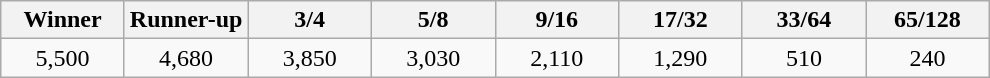<table class="wikitable" style="text-align:center">
<tr>
<th width="75">Winner</th>
<th width="75">Runner-up</th>
<th width="75">3/4</th>
<th width="75">5/8</th>
<th width="75">9/16</th>
<th width="75">17/32</th>
<th width="75">33/64</th>
<th width="75">65/128</th>
</tr>
<tr>
<td>5,500</td>
<td>4,680</td>
<td>3,850</td>
<td>3,030</td>
<td>2,110</td>
<td>1,290</td>
<td>510</td>
<td>240</td>
</tr>
</table>
